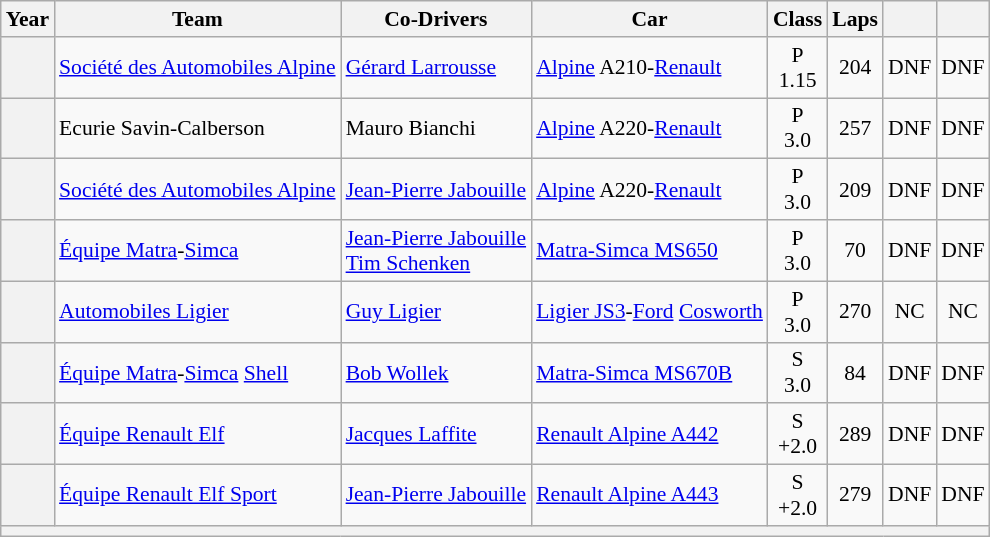<table class="wikitable" style="text-align:center; font-size:90%">
<tr>
<th>Year</th>
<th>Team</th>
<th>Co-Drivers</th>
<th>Car</th>
<th>Class</th>
<th>Laps</th>
<th></th>
<th></th>
</tr>
<tr>
<th></th>
<td align="left"> <a href='#'>Société des Automobiles Alpine</a></td>
<td align="left"> <a href='#'>Gérard Larrousse</a></td>
<td align="left"><a href='#'>Alpine</a> A210-<a href='#'>Renault</a></td>
<td>P<br>1.15</td>
<td>204</td>
<td>DNF</td>
<td>DNF</td>
</tr>
<tr>
<th></th>
<td align="left"> Ecurie Savin-Calberson</td>
<td align="left"> Mauro Bianchi</td>
<td align="left"><a href='#'>Alpine</a> A220-<a href='#'>Renault</a></td>
<td>P<br>3.0</td>
<td>257</td>
<td>DNF</td>
<td>DNF</td>
</tr>
<tr>
<th></th>
<td align="left"> <a href='#'>Société des Automobiles Alpine</a></td>
<td align="left"> <a href='#'>Jean-Pierre Jabouille</a></td>
<td align="left"><a href='#'>Alpine</a> A220-<a href='#'>Renault</a></td>
<td>P<br>3.0</td>
<td>209</td>
<td>DNF</td>
<td>DNF</td>
</tr>
<tr>
<th></th>
<td align="left"> <a href='#'>Équipe Matra</a>-<a href='#'>Simca</a></td>
<td align="left"> <a href='#'>Jean-Pierre Jabouille</a><br> <a href='#'>Tim Schenken</a></td>
<td align="left"><a href='#'>Matra-Simca MS650</a></td>
<td>P<br>3.0</td>
<td>70</td>
<td>DNF</td>
<td>DNF</td>
</tr>
<tr>
<th></th>
<td align="left"> <a href='#'>Automobiles Ligier</a></td>
<td align="left"> <a href='#'>Guy Ligier</a></td>
<td align="left"><a href='#'>Ligier JS3</a>-<a href='#'>Ford</a> <a href='#'>Cosworth</a></td>
<td>P<br>3.0</td>
<td>270</td>
<td>NC</td>
<td>NC</td>
</tr>
<tr>
<th></th>
<td align="left"> <a href='#'>Équipe Matra</a>-<a href='#'>Simca</a> <a href='#'>Shell</a></td>
<td align="left"> <a href='#'>Bob Wollek</a></td>
<td align="left"><a href='#'>Matra-Simca MS670B</a></td>
<td>S<br>3.0</td>
<td>84</td>
<td>DNF</td>
<td>DNF</td>
</tr>
<tr>
<th></th>
<td align="left"> <a href='#'>Équipe Renault Elf</a></td>
<td align="left"> <a href='#'>Jacques Laffite</a></td>
<td align="left"><a href='#'>Renault Alpine A442</a></td>
<td>S<br>+2.0</td>
<td>289</td>
<td>DNF</td>
<td>DNF</td>
</tr>
<tr>
<th></th>
<td align="left"> <a href='#'>Équipe Renault Elf Sport</a></td>
<td align="left"> <a href='#'>Jean-Pierre Jabouille</a></td>
<td align="left"><a href='#'>Renault Alpine A443</a></td>
<td>S<br>+2.0</td>
<td>279</td>
<td>DNF</td>
<td>DNF</td>
</tr>
<tr>
<th colspan="8"></th>
</tr>
</table>
